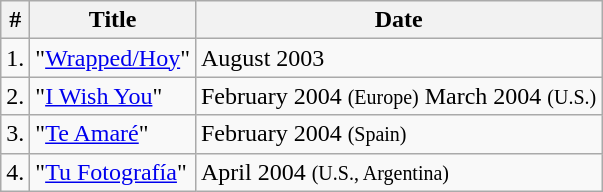<table class="wikitable">
<tr>
<th>#</th>
<th>Title</th>
<th>Date</th>
</tr>
<tr>
<td>1.</td>
<td>"<a href='#'>Wrapped/Hoy</a>"</td>
<td>August 2003</td>
</tr>
<tr>
<td>2.</td>
<td>"<a href='#'>I Wish You</a>"</td>
<td>February 2004 <small>(Europe)</small> March 2004 <small>(U.S.)</small></td>
</tr>
<tr>
<td>3.</td>
<td>"<a href='#'>Te Amaré</a>"</td>
<td>February 2004 <small>(Spain)</small></td>
</tr>
<tr>
<td>4.</td>
<td>"<a href='#'>Tu Fotografía</a>"</td>
<td>April 2004 <small>(U.S., Argentina)</small></td>
</tr>
</table>
